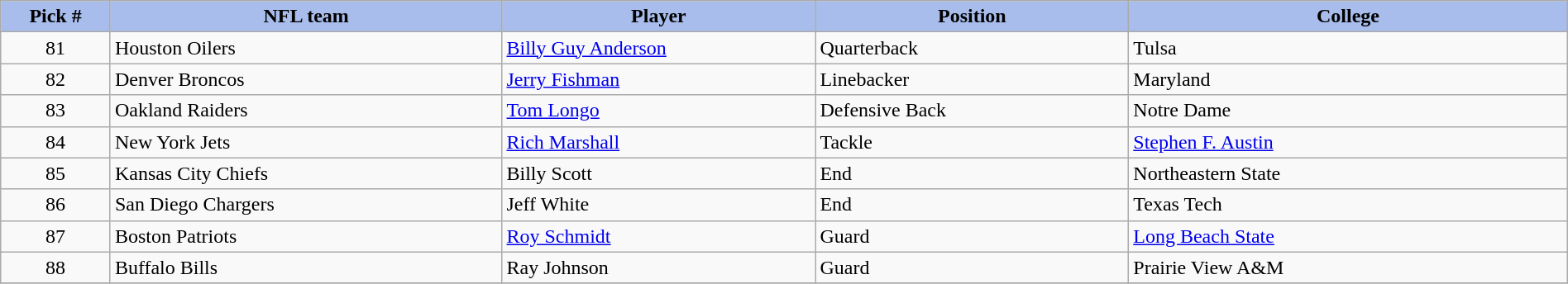<table class="wikitable sortable sortable" style="width: 100%">
<tr>
<th style="background:#A8BDEC;" width=7%>Pick #</th>
<th width=25% style="background:#A8BDEC;">NFL team</th>
<th width=20% style="background:#A8BDEC;">Player</th>
<th width=20% style="background:#A8BDEC;">Position</th>
<th style="background:#A8BDEC;">College</th>
</tr>
<tr>
<td align=center>81</td>
<td>Houston Oilers</td>
<td><a href='#'>Billy Guy Anderson</a></td>
<td>Quarterback</td>
<td>Tulsa</td>
</tr>
<tr>
<td align=center>82</td>
<td>Denver Broncos</td>
<td><a href='#'>Jerry Fishman</a></td>
<td>Linebacker</td>
<td>Maryland</td>
</tr>
<tr>
<td align=center>83</td>
<td>Oakland Raiders</td>
<td><a href='#'>Tom Longo</a></td>
<td>Defensive Back</td>
<td>Notre Dame</td>
</tr>
<tr>
<td align=center>84</td>
<td>New York Jets</td>
<td><a href='#'>Rich Marshall</a></td>
<td>Tackle</td>
<td><a href='#'>Stephen F. Austin</a></td>
</tr>
<tr>
<td align=center>85</td>
<td>Kansas City Chiefs</td>
<td Billy Scott (American football)>Billy Scott</td>
<td>End</td>
<td>Northeastern State</td>
</tr>
<tr>
<td align=center>86</td>
<td>San Diego Chargers</td>
<td Jeff White (American football)>Jeff White</td>
<td>End</td>
<td>Texas Tech</td>
</tr>
<tr>
<td align=center>87</td>
<td>Boston Patriots</td>
<td><a href='#'>Roy Schmidt</a></td>
<td>Guard</td>
<td><a href='#'>Long Beach State</a></td>
</tr>
<tr>
<td align=center>88</td>
<td>Buffalo Bills</td>
<td Ray Johnson (guard)>Ray Johnson</td>
<td>Guard</td>
<td>Prairie View A&M</td>
</tr>
<tr>
</tr>
</table>
